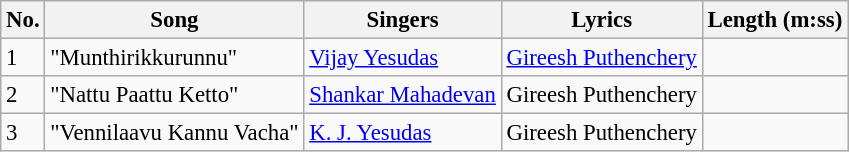<table class="wikitable" style="font-size:95%;">
<tr>
<th>No.</th>
<th>Song</th>
<th>Singers</th>
<th>Lyrics</th>
<th>Length (m:ss)</th>
</tr>
<tr>
<td>1</td>
<td>"Munthirikkurunnu"</td>
<td><a href='#'>Vijay Yesudas</a></td>
<td><a href='#'>Gireesh Puthenchery</a></td>
<td></td>
</tr>
<tr>
<td>2</td>
<td>"Nattu Paattu Ketto"</td>
<td><a href='#'>Shankar Mahadevan</a></td>
<td>Gireesh Puthenchery</td>
<td></td>
</tr>
<tr>
<td>3</td>
<td>"Vennilaavu Kannu Vacha"</td>
<td><a href='#'>K. J. Yesudas</a></td>
<td>Gireesh Puthenchery</td>
<td></td>
</tr>
</table>
